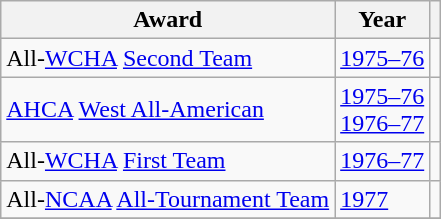<table class="wikitable">
<tr>
<th>Award</th>
<th>Year</th>
<th></th>
</tr>
<tr>
<td>All-<a href='#'>WCHA</a> <a href='#'>Second Team</a></td>
<td><a href='#'>1975–76</a></td>
<td></td>
</tr>
<tr>
<td><a href='#'>AHCA</a> <a href='#'>West All-American</a></td>
<td><a href='#'>1975–76</a><br><a href='#'>1976–77</a></td>
<td></td>
</tr>
<tr>
<td>All-<a href='#'>WCHA</a> <a href='#'>First Team</a></td>
<td><a href='#'>1976–77</a></td>
<td></td>
</tr>
<tr>
<td>All-<a href='#'>NCAA</a> <a href='#'>All-Tournament Team</a></td>
<td><a href='#'>1977</a></td>
<td></td>
</tr>
<tr>
</tr>
</table>
